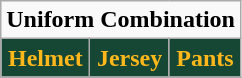<table class="wikitable"  style="display: inline-table;">
<tr>
<td align="center" Colspan="3"><strong>Uniform Combination</strong></td>
</tr>
<tr align="center">
<td style="background:#154734; color:#FFB81C"><strong>Helmet</strong></td>
<td style="background:#154734; color:#FFB81C"><strong>Jersey</strong></td>
<td style="background:#154734; color:#FFB81C"><strong>Pants</strong></td>
</tr>
</table>
